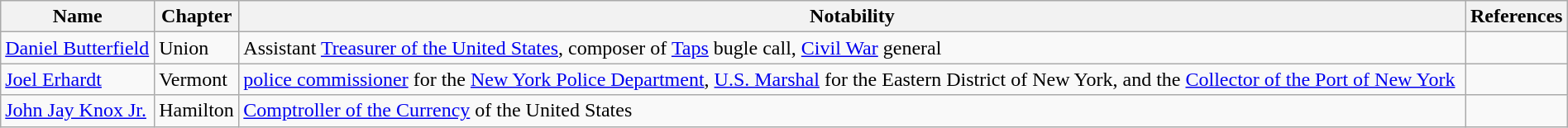<table class="wikitable sortable" style="width:100%;">
<tr>
<th>Name</th>
<th>Chapter</th>
<th>Notability</th>
<th>References</th>
</tr>
<tr>
<td><a href='#'>Daniel Butterfield</a></td>
<td>Union</td>
<td>Assistant <a href='#'>Treasurer of the United States</a>, composer of <a href='#'>Taps</a> bugle call, <a href='#'>Civil War</a> general</td>
<td></td>
</tr>
<tr>
<td><a href='#'>Joel Erhardt</a></td>
<td>Vermont</td>
<td><a href='#'>police commissioner</a> for the <a href='#'>New York Police Department</a>, <a href='#'>U.S. Marshal</a> for the Eastern District of New York, and the <a href='#'>Collector of the Port of New York</a></td>
<td></td>
</tr>
<tr>
<td><a href='#'>John Jay Knox Jr.</a></td>
<td>Hamilton</td>
<td><a href='#'>Comptroller of the Currency</a> of the United States</td>
<td></td>
</tr>
</table>
